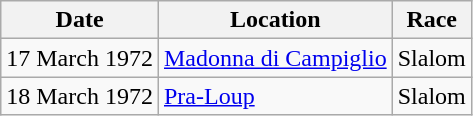<table class="wikitable">
<tr>
<th>Date</th>
<th>Location</th>
<th>Race</th>
</tr>
<tr>
<td>17 March 1972</td>
<td> <a href='#'>Madonna di Campiglio</a></td>
<td>Slalom</td>
</tr>
<tr>
<td>18 March 1972</td>
<td> <a href='#'>Pra-Loup</a></td>
<td>Slalom</td>
</tr>
</table>
